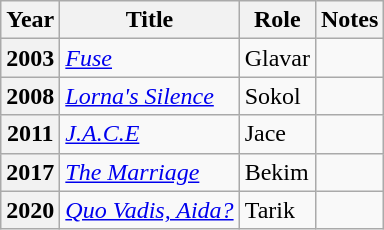<table class="wikitable plainrowheaders sortable"  style=font-size:100%>
<tr>
<th scope="col">Year</th>
<th scope="col">Title</th>
<th scope="col">Role</th>
<th scope="col" class="unsortable">Notes</th>
</tr>
<tr>
<th scope=row>2003</th>
<td><em><a href='#'>Fuse</a></em></td>
<td>Glavar</td>
<td></td>
</tr>
<tr>
<th scope=row>2008</th>
<td><em><a href='#'>Lorna's Silence</a></em></td>
<td>Sokol</td>
<td></td>
</tr>
<tr>
<th scope=row>2011</th>
<td><em><a href='#'>J.A.C.E</a></em></td>
<td>Jace</td>
<td></td>
</tr>
<tr>
<th scope=row>2017</th>
<td><em><a href='#'>The Marriage</a></em></td>
<td>Bekim</td>
<td></td>
</tr>
<tr>
<th scope=row>2020</th>
<td><em><a href='#'>Quo Vadis, Aida?</a></em></td>
<td>Tarik</td>
<td></td>
</tr>
</table>
